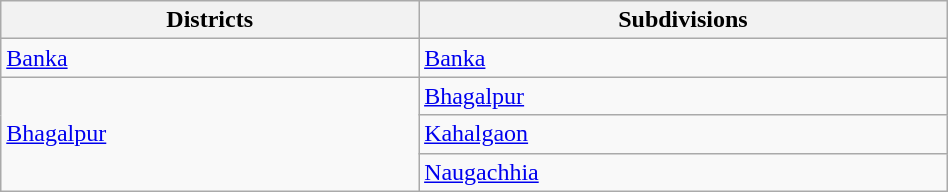<table class="wikitable sortable" width="50%">
<tr>
<th>Districts</th>
<th>Subdivisions</th>
</tr>
<tr>
<td><a href='#'>Banka</a></td>
<td><a href='#'>Banka</a></td>
</tr>
<tr>
<td rowspan="3"><a href='#'>Bhagalpur</a></td>
<td><a href='#'>Bhagalpur</a></td>
</tr>
<tr>
<td><a href='#'>Kahalgaon</a></td>
</tr>
<tr>
<td><a href='#'>Naugachhia</a></td>
</tr>
</table>
